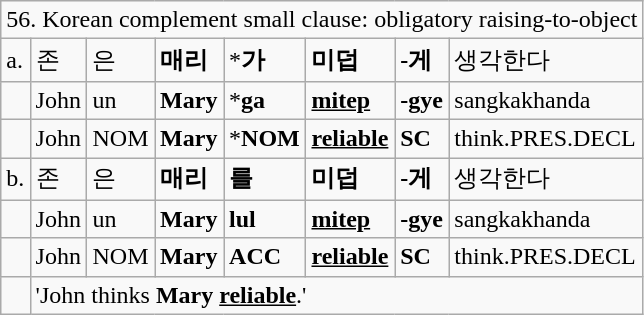<table class="wikitable">
<tr>
<td colspan="8">56. Korean complement small clause: obligatory raising-to-object</td>
</tr>
<tr>
<td>a.</td>
<td>존</td>
<td>은</td>
<td><strong>매리</strong></td>
<td>*<strong>가</strong></td>
<td><strong>미덥</strong></td>
<td><strong>-게</strong></td>
<td>생각한다</td>
</tr>
<tr>
<td></td>
<td>John</td>
<td>un</td>
<td><strong>Mary</strong></td>
<td>*<strong>ga</strong></td>
<td><strong><u>mitep</u></strong></td>
<td><strong>-gye</strong></td>
<td>sangkakhanda</td>
</tr>
<tr>
<td></td>
<td>John</td>
<td>NOM</td>
<td><strong>Mary</strong></td>
<td>*<strong>NOM</strong></td>
<td><strong><u>reliable</u></strong></td>
<td><strong>SC</strong></td>
<td>think.PRES.DECL</td>
</tr>
<tr>
<td>b.</td>
<td>존</td>
<td>은</td>
<td><strong>매리</strong></td>
<td><strong>를</strong></td>
<td><strong>미덥</strong></td>
<td><strong>-게</strong></td>
<td>생각한다</td>
</tr>
<tr>
<td></td>
<td>John</td>
<td>un</td>
<td><strong>Mary</strong></td>
<td><strong>lul</strong></td>
<td><strong><u>mitep</u></strong></td>
<td><strong>-gye</strong></td>
<td>sangkakhanda</td>
</tr>
<tr>
<td></td>
<td>John</td>
<td>NOM</td>
<td><strong>Mary</strong></td>
<td><strong>ACC</strong></td>
<td><strong><u>reliable</u></strong></td>
<td><strong>SC</strong></td>
<td>think.PRES.DECL</td>
</tr>
<tr>
<td></td>
<td colspan="7">'John thinks <strong>Mary <u>reliable</u></strong>.'</td>
</tr>
</table>
